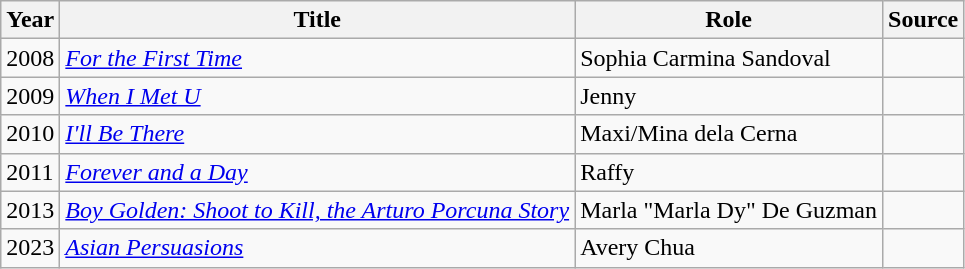<table class="wikitable sortable">
<tr>
<th>Year</th>
<th>Title</th>
<th>Role</th>
<th>Source</th>
</tr>
<tr>
<td>2008</td>
<td><em><a href='#'>For the First Time</a></em></td>
<td>Sophia Carmina Sandoval</td>
<td></td>
</tr>
<tr>
<td>2009</td>
<td><em><a href='#'>When I Met U</a></em></td>
<td>Jenny</td>
<td></td>
</tr>
<tr>
<td>2010</td>
<td><em><a href='#'>I'll Be There</a></em></td>
<td>Maxi/Mina dela Cerna</td>
<td></td>
</tr>
<tr>
<td>2011</td>
<td><em><a href='#'>Forever and a Day</a></em></td>
<td>Raffy</td>
<td></td>
</tr>
<tr>
<td>2013</td>
<td><em><a href='#'>Boy Golden: Shoot to Kill, the Arturo Porcuna Story</a></em></td>
<td>Marla "Marla Dy" De Guzman</td>
<td></td>
</tr>
<tr>
<td>2023</td>
<td><em><a href='#'>Asian Persuasions</a></em></td>
<td>Avery Chua</td>
<td></td>
</tr>
</table>
